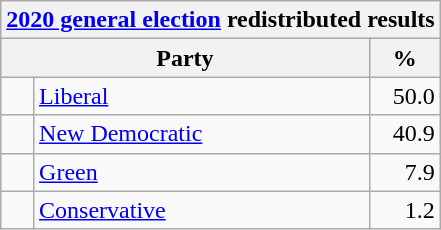<table class="wikitable">
<tr>
<th colspan="4"><a href='#'>2020 general election</a> redistributed results</th>
</tr>
<tr>
<th colspan="2" style="width: 130px;">Party</th>
<th style="width: 40px;">%</th>
</tr>
<tr>
<td> </td>
<td><a href='#'>Liberal</a></td>
<td style="text-align: right;">50.0</td>
</tr>
<tr>
<td> </td>
<td><a href='#'>New Democratic</a></td>
<td style="text-align: right;">40.9</td>
</tr>
<tr>
<td> </td>
<td><a href='#'>Green</a></td>
<td style="text-align: right;">7.9</td>
</tr>
<tr>
<td> </td>
<td><a href='#'>Conservative</a></td>
<td style="text-align: right;">1.2</td>
</tr>
</table>
